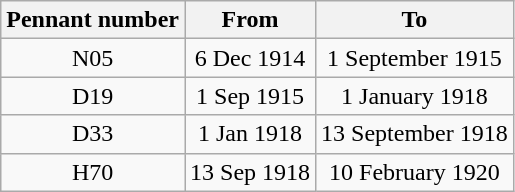<table class="wikitable" style="text-align:center">
<tr>
<th>Pennant number</th>
<th>From</th>
<th>To</th>
</tr>
<tr>
<td>N05</td>
<td>6 Dec 1914</td>
<td>1 September 1915</td>
</tr>
<tr>
<td>D19</td>
<td>1 Sep 1915</td>
<td>1 January 1918</td>
</tr>
<tr>
<td>D33</td>
<td>1 Jan 1918</td>
<td>13 September 1918</td>
</tr>
<tr>
<td>H70</td>
<td>13 Sep 1918</td>
<td>10 February 1920</td>
</tr>
</table>
